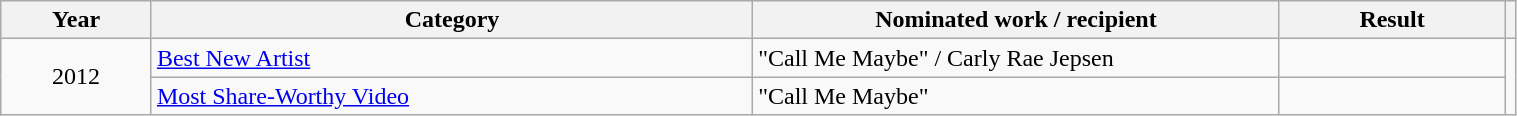<table width="80%" class="wikitable">
<tr>
<th style="width:10%;">Year</th>
<th style="width:40%;">Category</th>
<th style="width:35%;">Nominated work / recipient</th>
<th style="width:15%;">Result</th>
<th></th>
</tr>
<tr>
<td rowspan="2" style="text-align:center;">2012</td>
<td><a href='#'>Best New Artist</a></td>
<td>"Call Me Maybe" / Carly Rae Jepsen</td>
<td></td>
<td rowspan="2" style="text-align:center;"></td>
</tr>
<tr>
<td><a href='#'>Most Share-Worthy Video</a></td>
<td>"Call Me Maybe"</td>
<td></td>
</tr>
</table>
